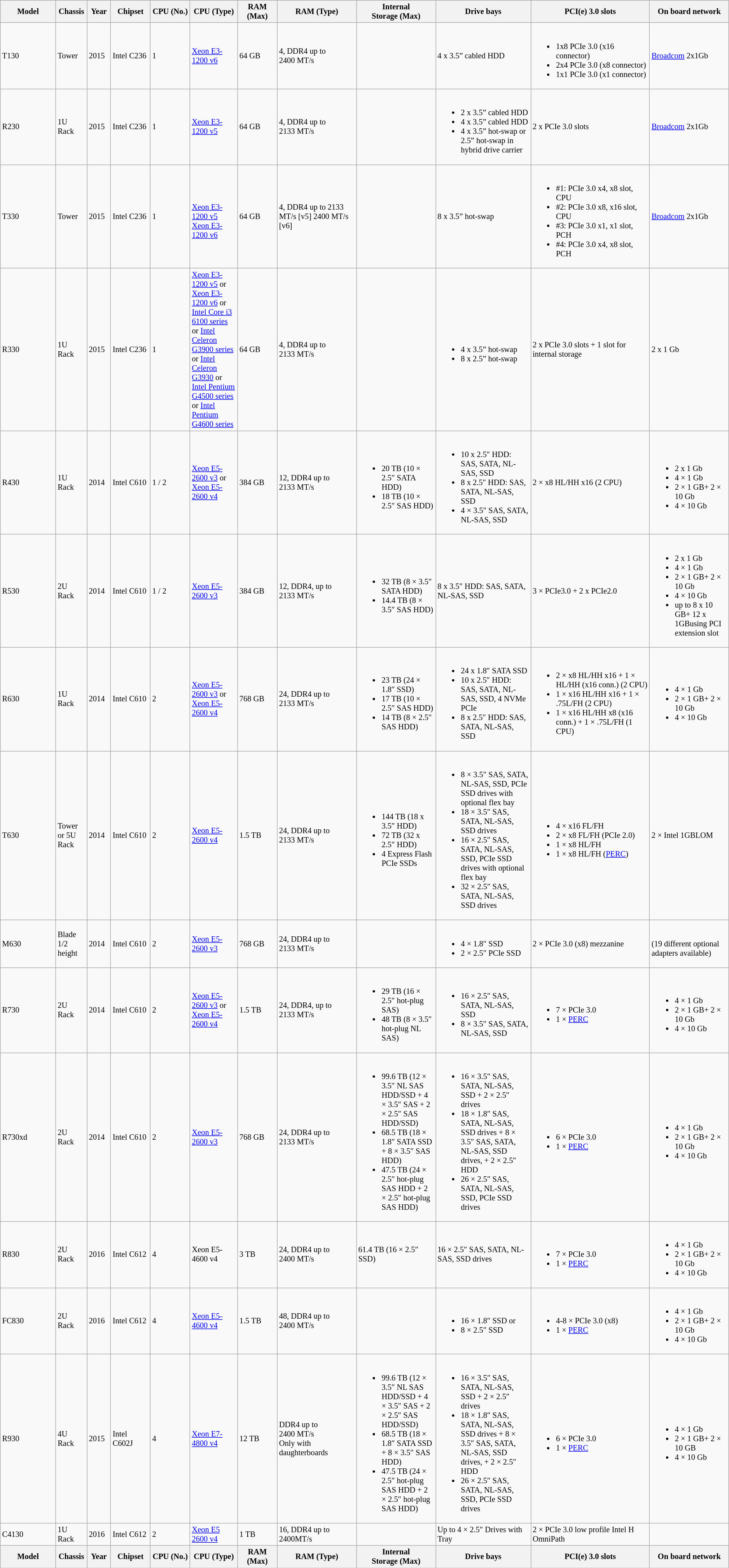<table class="wikitable collapsible" style="clear:both; font-size: 85%;">
<tr>
<th width="7%">Model</th>
<th width="3%">Chassis</th>
<th width="3%">Year</th>
<th width="5%">Chipset</th>
<th width="4%">CPU (No.)</th>
<th width="6%">CPU (Type)</th>
<th width="5%">RAM<br>(Max)</th>
<th width="8%">RAM (Type)</th>
<th width="10%">Internal<br>Storage (Max)</th>
<th width="12%">Drive bays</th>
<th width="13%">PCI(e) 3.0 slots</th>
<th width="10%">On board network</th>
</tr>
<tr>
<td>T130</td>
<td>Tower</td>
<td>2015</td>
<td>Intel C236</td>
<td>1</td>
<td><a href='#'>Xeon E3-1200 v6</a></td>
<td>64 GB</td>
<td>4, DDR4 up to 2400 MT/s</td>
<td></td>
<td>4 x 3.5” cabled HDD</td>
<td><br><ul><li>1x8 PCIe 3.0 (x16 connector)</li><li>2x4 PCIe 3.0 (x8 connector)</li><li>1x1 PCIe 3.0 (x1 connector)</li></ul></td>
<td><a href='#'>Broadcom</a> 2x1Gb</td>
</tr>
<tr>
<td>R230</td>
<td>1U Rack</td>
<td>2015</td>
<td>Intel C236</td>
<td>1</td>
<td><a href='#'>Xeon E3-1200 v5</a></td>
<td>64 GB</td>
<td>4, DDR4 up to 2133 MT/s</td>
<td></td>
<td><br><ul><li>2 x 3.5” cabled HDD</li><li>4 x 3.5” cabled HDD</li><li>4 x 3.5” hot-swap or 2.5” hot-swap in hybrid drive carrier</li></ul></td>
<td>2 x PCIe 3.0 slots</td>
<td><a href='#'>Broadcom</a> 2x1Gb</td>
</tr>
<tr>
<td>T330</td>
<td>Tower</td>
<td>2015</td>
<td>Intel C236</td>
<td>1</td>
<td><br><a href='#'>Xeon E3-1200 v5</a>
<a href='#'>Xeon E3-1200 v6</a></td>
<td>64 GB</td>
<td>4, DDR4 up to 2133 MT/s [v5] 2400 MT/s [v6]</td>
<td></td>
<td>8 x 3.5” hot-swap</td>
<td><br><ul><li>#1: PCIe 3.0 x4, x8 slot, CPU</li><li>#2: PCIe 3.0 x8, x16 slot, CPU</li><li>#3: PCIe 3.0 x1, x1 slot, PCH</li><li>#4: PCIe 3.0 x4, x8 slot, PCH</li></ul></td>
<td><a href='#'>Broadcom</a> 2x1Gb</td>
</tr>
<tr>
<td>R330</td>
<td>1U Rack</td>
<td>2015</td>
<td>Intel C236</td>
<td>1</td>
<td><a href='#'>Xeon E3-1200 v5</a> or <a href='#'>Xeon E3-1200 v6</a> or <a href='#'>Intel Core i3 6100 series</a> or <a href='#'>Intel Celeron G3900 series</a> or <a href='#'>Intel Celeron G3930</a> or <a href='#'>Intel Pentium G4500 series</a> or <a href='#'>Intel Pentium G4600 series</a></td>
<td>64 GB</td>
<td>4, DDR4 up to 2133 MT/s</td>
<td></td>
<td><br><ul><li>4 x 3.5” hot-swap</li><li>8 x 2.5” hot-swap</li></ul></td>
<td>2 x PCIe 3.0 slots + 1 slot for internal storage</td>
<td>2 x 1 Gb</td>
</tr>
<tr>
<td>R430</td>
<td>1U Rack</td>
<td>2014</td>
<td>Intel C610</td>
<td>1 / 2</td>
<td><a href='#'>Xeon E5-2600 v3</a> or <a href='#'>Xeon E5-2600 v4</a></td>
<td>384 GB</td>
<td>12, DDR4 up to 2133 MT/s</td>
<td><br><ul><li>20 TB (10 × 2.5″ SATA HDD)</li><li>18 TB (10 × 2.5″ SAS HDD)</li></ul></td>
<td><br><ul><li>10 x 2.5″ HDD: SAS, SATA, NL-SAS, SSD</li><li>8 x 2.5″ HDD: SAS, SATA, NL-SAS, SSD</li><li>4 × 3.5″ SAS, SATA, NL-SAS, SSD</li></ul></td>
<td>2 × x8 HL/HH x16 (2 CPU)</td>
<td><br><ul><li>2 x 1 Gb</li><li>4 × 1 Gb</li><li>2 × 1 GB+ 2 × 10 Gb</li><li>4 × 10 Gb</li></ul></td>
</tr>
<tr>
<td>R530</td>
<td>2U Rack</td>
<td>2014</td>
<td>Intel C610</td>
<td>1 / 2</td>
<td><a href='#'>Xeon E5-2600 v3</a></td>
<td>384 GB</td>
<td>12, DDR4, up to 2133 MT/s</td>
<td><br><ul><li>32 TB (8 × 3.5″ SATA HDD)</li><li>14.4 TB (8 × 3.5″ SAS HDD)</li></ul></td>
<td>8 x 3.5″ HDD: SAS, SATA, NL-SAS, SSD</td>
<td>3 × PCIe3.0 + 2 x PCIe2.0</td>
<td><br><ul><li>2 x 1 Gb</li><li>4 × 1 Gb</li><li>2 × 1 GB+ 2 × 10 Gb</li><li>4 × 10 Gb</li><li>up to 8 x 10 GB+ 12 x 1GBusing PCI extension slot</li></ul></td>
</tr>
<tr>
<td>R630</td>
<td>1U Rack</td>
<td>2014</td>
<td>Intel C610</td>
<td>2</td>
<td><a href='#'>Xeon E5-2600 v3</a> or <a href='#'>Xeon E5-2600 v4</a></td>
<td>768 GB</td>
<td>24, DDR4 up to 2133 MT/s</td>
<td><br><ul><li>23 TB (24 × 1.8″ SSD)</li><li>17 TB (10 × 2.5″ SAS HDD)</li><li>14 TB (8 × 2.5″ SAS HDD)</li></ul></td>
<td><br><ul><li>24 x 1.8″ SATA SSD</li><li>10 x 2.5″ HDD: SAS, SATA, NL-SAS, SSD, 4 NVMe PCIe</li><li>8 x 2.5″ HDD: SAS, SATA, NL-SAS, SSD</li></ul></td>
<td><br><ul><li>2 × x8 HL/HH x16 + 1 × HL/HH (x16 conn.) (2 CPU)</li><li>1 × x16 HL/HH x16 + 1 × .75L/FH (2 CPU)</li><li>1 × x16 HL/HH x8 (x16 conn.) + 1 × .75L/FH (1 CPU)</li></ul></td>
<td><br><ul><li>4 × 1 Gb</li><li>2 × 1 GB+ 2 × 10 Gb</li><li>4 × 10 Gb</li></ul></td>
</tr>
<tr>
<td>T630</td>
<td>Tower or 5U Rack</td>
<td>2014</td>
<td>Intel C610</td>
<td>2</td>
<td><a href='#'>Xeon E5-2600 v4</a></td>
<td>1.5 TB</td>
<td>24, DDR4 up to 2133 MT/s</td>
<td><br><ul><li>144 TB (18 x 3.5″ HDD)</li><li>72 TB (32 x 2.5″ HDD)</li><li>4 Express Flash PCIe SSDs</li></ul></td>
<td><br><ul><li>8 × 3.5″ SAS, SATA, NL-SAS, SSD, PCIe SSD drives with optional flex bay</li><li>18 × 3.5″ SAS, SATA, NL-SAS, SSD drives</li><li>16 × 2.5″ SAS, SATA, NL-SAS, SSD, PCIe SSD drives with optional flex bay</li><li>32 × 2.5″ SAS, SATA, NL-SAS, SSD drives</li></ul></td>
<td><br><ul><li>4 × x16 FL/FH</li><li>2 × x8 FL/FH (PCIe 2.0)</li><li>1 × x8 HL/FH</li><li>1 × x8 HL/FH (<a href='#'>PERC</a>)</li></ul></td>
<td>2 × Intel 1GBLOM</td>
</tr>
<tr>
<td>M630</td>
<td>Blade 1/2 height</td>
<td>2014</td>
<td>Intel C610</td>
<td>2</td>
<td><a href='#'>Xeon E5-2600 v3</a></td>
<td>768 GB</td>
<td>24, DDR4 up to 2133 MT/s</td>
<td></td>
<td><br><ul><li>4 × 1.8″ SSD</li><li>2 × 2.5″ PCIe SSD</li></ul></td>
<td>2 × PCIe 3.0 (x8) mezzanine</td>
<td><br>(19 different optional adapters available)</td>
</tr>
<tr>
<td>R730</td>
<td>2U Rack</td>
<td>2014</td>
<td>Intel C610</td>
<td>2</td>
<td><a href='#'>Xeon E5-2600 v3</a> or <a href='#'>Xeon E5-2600 v4</a></td>
<td>1.5 TB</td>
<td>24, DDR4, up to 2133 MT/s</td>
<td><br><ul><li>29 TB (16 × 2.5″ hot-plug SAS)</li><li>48 TB (8 × 3.5″ hot-plug NL SAS)</li></ul></td>
<td><br><ul><li>16 × 2.5″ SAS, SATA, NL-SAS, SSD</li><li>8 × 3.5″ SAS, SATA, NL-SAS, SSD</li></ul></td>
<td><br><ul><li>7 × PCIe 3.0</li><li>1 × <a href='#'>PERC</a></li></ul></td>
<td><br><ul><li>4 × 1 Gb</li><li>2 × 1 GB+ 2 × 10 Gb</li><li>4 × 10 Gb</li></ul></td>
</tr>
<tr>
<td>R730xd</td>
<td>2U Rack</td>
<td>2014</td>
<td>Intel C610</td>
<td>2</td>
<td><a href='#'>Xeon E5-2600 v3</a></td>
<td>768 GB</td>
<td>24, DDR4 up to 2133 MT/s</td>
<td><br><ul><li>99.6 TB (12 × 3.5″ NL SAS HDD/SSD + 4 × 3.5″ SAS + 2 × 2.5″ SAS HDD/SSD)</li><li>68.5 TB (18 × 1.8″ SATA SSD + 8 × 3.5″ SAS HDD)</li><li>47.5 TB (24 × 2.5″ hot-plug SAS HDD + 2 × 2.5″ hot-plug SAS HDD)</li></ul></td>
<td><br><ul><li>16 × 3.5″ SAS, SATA, NL-SAS, SSD + 2 × 2.5″ drives</li><li>18 × 1.8″ SAS, SATA, NL-SAS, SSD drives + 8 × 3.5″ SAS, SATA, NL-SAS, SSD drives, + 2 × 2.5″ HDD</li><li>26 × 2.5″ SAS, SATA, NL-SAS, SSD, PCIe SSD drives</li></ul></td>
<td><br><ul><li>6 × PCIe 3.0</li><li>1 × <a href='#'>PERC</a></li></ul></td>
<td><br><ul><li>4 × 1 Gb</li><li>2 × 1 GB+ 2 × 10 Gb</li><li>4 × 10 Gb</li></ul></td>
</tr>
<tr>
<td>R830</td>
<td>2U Rack</td>
<td>2016</td>
<td>Intel C612</td>
<td>4</td>
<td>Xeon E5-4600 v4</td>
<td>3 TB</td>
<td>24, DDR4 up to 2400 MT/s</td>
<td>61.4 TB (16 × 2.5″ SSD)</td>
<td>16 × 2.5″ SAS, SATA, NL-SAS, SSD drives</td>
<td><br><ul><li>7 × PCIe 3.0</li><li>1 × <a href='#'>PERC</a></li></ul></td>
<td><br><ul><li>4 × 1 Gb</li><li>2 × 1 GB+ 2 × 10 Gb</li><li>4 × 10 Gb</li></ul></td>
</tr>
<tr>
<td>FC830</td>
<td>2U Rack</td>
<td>2016</td>
<td>Intel C612</td>
<td>4</td>
<td><a href='#'>Xeon E5-4600 v4</a></td>
<td>1.5 TB</td>
<td>48, DDR4 up to 2400 MT/s</td>
<td></td>
<td><br><ul><li>16 × 1.8″ SSD or</li><li>8 × 2.5″ SSD</li></ul></td>
<td><br><ul><li>4-8 × PCIe 3.0 (x8)</li><li>1 × <a href='#'>PERC</a></li></ul></td>
<td><br><ul><li>4 × 1 Gb</li><li>2 × 1 GB+ 2 × 10 Gb</li><li>4 × 10 Gb</li></ul></td>
</tr>
<tr>
<td>R930</td>
<td>4U Rack</td>
<td>2015</td>
<td>Intel C602J</td>
<td>4</td>
<td><a href='#'>Xeon E7-4800 v4</a></td>
<td>12 TB</td>
<td>DDR4 up to 2400 MT/s<br>Only with daughterboards</td>
<td><br><ul><li>99.6 TB (12 × 3.5″ NL SAS HDD/SSD + 4 × 3.5″ SAS + 2 × 2.5″ SAS HDD/SSD)</li><li>68.5 TB (18 × 1.8″ SATA SSD + 8 × 3.5″ SAS HDD)</li><li>47.5 TB (24 × 2.5″ hot-plug SAS HDD + 2 × 2.5″ hot-plug SAS HDD)</li></ul></td>
<td><br><ul><li>16 × 3.5″ SAS, SATA, NL-SAS, SSD + 2 × 2.5″ drives</li><li>18 × 1.8″ SAS, SATA, NL-SAS, SSD drives + 8 × 3.5″ SAS, SATA, NL-SAS, SSD drives, + 2 × 2.5″ HDD</li><li>26 × 2.5″ SAS, SATA, NL-SAS, SSD, PCIe SSD drives</li></ul></td>
<td><br><ul><li>6 × PCIe 3.0</li><li>1 × <a href='#'>PERC</a></li></ul></td>
<td><br><ul><li>4 × 1 Gb</li><li>2 × 1 GB+ 2 × 10 GB</li><li>4 × 10 Gb</li></ul></td>
</tr>
<tr>
<td>C4130</td>
<td>1U Rack</td>
<td>2016</td>
<td>Intel C612</td>
<td>2</td>
<td><a href='#'>Xeon E5 2600 v4</a></td>
<td>1 TB</td>
<td>16, DDR4 up to 2400MT/s</td>
<td></td>
<td>Up to 4 × 2.5″ Drives with Tray</td>
<td>2 × PCIe 3.0 low profile Intel H OmniPath</td>
<td></td>
</tr>
<tr>
<th width="7%">Model</th>
<th width="3%">Chassis</th>
<th width="3%">Year</th>
<th width="5%">Chipset</th>
<th width="5%">CPU (No.)</th>
<th width="5%">CPU (Type)</th>
<th width="5%">RAM<br>(Max)</th>
<th width="10%">RAM (Type)</th>
<th width="10%">Internal<br>Storage (Max)</th>
<th width="10%">Drive bays</th>
<th width="15%">PCI(e) 3.0 slots</th>
<th width="10%">On board network</th>
</tr>
</table>
